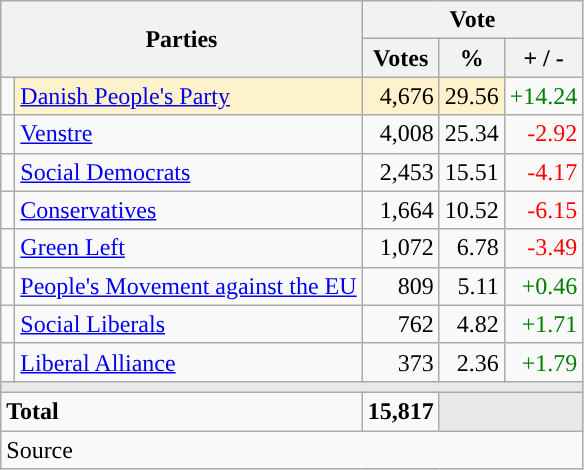<table class="wikitable" style="text-align:right;">
<tr>
<th style="text-align:centre;" rowspan="2" colspan="2" width="225">Parties</th>
<th colspan="3">Vote</th>
</tr>
<tr>
<th width="15">Votes</th>
<th width="15">%</th>
<th width="15">+ / -</th>
</tr>
<tr>
<td width="2" style="color:inherit;background:"></td>
<td bgcolor=#fef2cc   align="left"><a href='#'>Danish People's Party</a></td>
<td bgcolor=#fef2cc>4,676</td>
<td bgcolor=#fef2cc>29.56</td>
<td style=color:green;>+14.24</td>
</tr>
<tr>
<td width="2" style="color:inherit;background:"></td>
<td align="left"><a href='#'>Venstre</a></td>
<td>4,008</td>
<td>25.34</td>
<td style=color:red;>-2.92</td>
</tr>
<tr>
<td width="2" style="color:inherit;background:"></td>
<td align="left"><a href='#'>Social Democrats</a></td>
<td>2,453</td>
<td>15.51</td>
<td style=color:red;>-4.17</td>
</tr>
<tr>
<td width="2" style="color:inherit;background:"></td>
<td align="left"><a href='#'>Conservatives</a></td>
<td>1,664</td>
<td>10.52</td>
<td style=color:red;>-6.15</td>
</tr>
<tr>
<td width="2" style="color:inherit;background:"></td>
<td align="left"><a href='#'>Green Left</a></td>
<td>1,072</td>
<td>6.78</td>
<td style=color:red;>-3.49</td>
</tr>
<tr>
<td width="2" style="color:inherit;background:"></td>
<td align="left"><a href='#'>People's Movement against the EU</a></td>
<td>809</td>
<td>5.11</td>
<td style=color:green;>+0.46</td>
</tr>
<tr>
<td width="2" style="color:inherit;background:"></td>
<td align="left"><a href='#'>Social Liberals</a></td>
<td>762</td>
<td>4.82</td>
<td style=color:green;>+1.71</td>
</tr>
<tr>
<td width="2" style="color:inherit;background:"></td>
<td align="left"><a href='#'>Liberal Alliance</a></td>
<td>373</td>
<td>2.36</td>
<td style=color:green;>+1.79</td>
</tr>
<tr>
<td colspan="7" bgcolor="#E9E9E9"></td>
</tr>
<tr>
<td align="left" colspan="2"><strong>Total</strong></td>
<td><strong>15,817</strong></td>
<td bgcolor="#E9E9E9" colspan="2"></td>
</tr>
<tr>
<td align="left" colspan="6">Source</td>
</tr>
</table>
